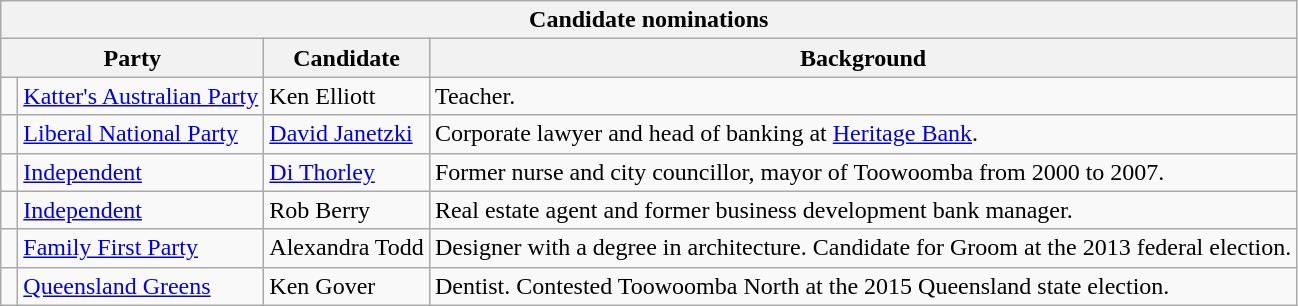<table class="wikitable">
<tr>
<th colspan=4>Candidate nominations</th>
</tr>
<tr>
<th colspan=2>Party</th>
<th>Candidate</th>
<th>Background</th>
</tr>
<tr>
<td> </td>
<td><a href='#'>Katter's Australian Party</a></td>
<td>Ken Elliott</td>
<td>Teacher.</td>
</tr>
<tr>
<td> </td>
<td><a href='#'>Liberal National Party</a></td>
<td><a href='#'>David Janetzki</a></td>
<td>Corporate lawyer and head of banking at <a href='#'>Heritage Bank</a>.</td>
</tr>
<tr>
<td> </td>
<td><a href='#'>Independent</a></td>
<td><a href='#'>Di Thorley</a></td>
<td>Former nurse and city councillor, mayor of Toowoomba from 2000 to 2007.</td>
</tr>
<tr>
<td> </td>
<td><a href='#'>Independent</a></td>
<td>Rob Berry</td>
<td>Real estate agent and former business development bank manager.</td>
</tr>
<tr>
<td> </td>
<td><a href='#'>Family First Party</a></td>
<td>Alexandra Todd</td>
<td>Designer with a degree in architecture. Candidate for Groom at the 2013 federal election.</td>
</tr>
<tr>
<td> </td>
<td><a href='#'>Queensland Greens</a></td>
<td>Ken Gover</td>
<td>Dentist. Contested Toowoomba North at the 2015 Queensland state election.</td>
</tr>
</table>
